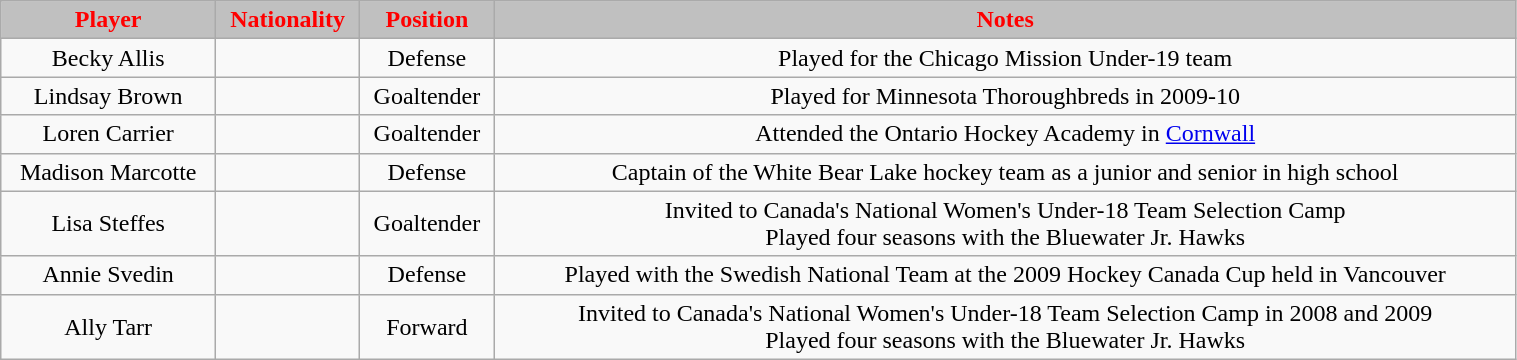<table class="wikitable" style="width:80%;">
<tr style="text-align:center; background:silver; color:red;">
<td><strong>Player</strong></td>
<td><strong>Nationality</strong></td>
<td><strong>Position</strong></td>
<td><strong>Notes</strong></td>
</tr>
<tr style="text-align:center;" bgcolor="">
<td>Becky Allis</td>
<td></td>
<td>Defense</td>
<td>Played for the Chicago Mission Under-19 team</td>
</tr>
<tr style="text-align:center;" bgcolor="">
<td>Lindsay Brown</td>
<td></td>
<td>Goaltender</td>
<td>Played for Minnesota Thoroughbreds in 2009-10</td>
</tr>
<tr style="text-align:center;" bgcolor="">
<td>Loren Carrier</td>
<td></td>
<td>Goaltender</td>
<td>Attended the Ontario Hockey Academy in <a href='#'>Cornwall</a></td>
</tr>
<tr style="text-align:center;" bgcolor="">
<td>Madison Marcotte</td>
<td></td>
<td>Defense</td>
<td>Captain of the White Bear Lake hockey team as a junior and senior in high school</td>
</tr>
<tr style="text-align:center;" bgcolor="">
<td>Lisa Steffes</td>
<td></td>
<td>Goaltender</td>
<td>Invited to Canada's National Women's Under-18 Team Selection Camp<br>Played four seasons with the Bluewater Jr. Hawks</td>
</tr>
<tr style="text-align:center;" bgcolor="">
<td>Annie Svedin</td>
<td></td>
<td>Defense</td>
<td>Played with the Swedish National Team at the 2009 Hockey Canada Cup held in Vancouver</td>
</tr>
<tr style="text-align:center;" bgcolor="">
<td>Ally Tarr</td>
<td></td>
<td>Forward</td>
<td>Invited to Canada's National Women's Under-18 Team Selection Camp in 2008 and 2009<br>Played four seasons with the Bluewater Jr. Hawks</td>
</tr>
</table>
